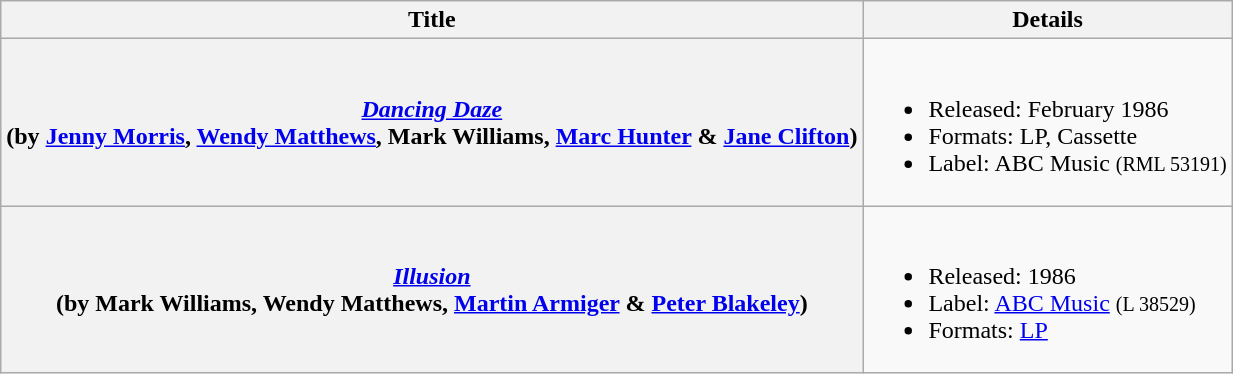<table class="wikitable plainrowheaders">
<tr>
<th scope="col">Title</th>
<th scope="col">Details</th>
</tr>
<tr>
<th scope="row"><em><a href='#'>Dancing Daze</a></em><br>(by <a href='#'>Jenny Morris</a>, <a href='#'>Wendy Matthews</a>, Mark Williams, <a href='#'>Marc Hunter</a> & <a href='#'>Jane Clifton</a>)</th>
<td><br><ul><li>Released: February 1986</li><li>Formats: LP, Cassette</li><li>Label: ABC Music <small>(RML 53191)</small></li></ul></td>
</tr>
<tr>
<th scope="row"><em><a href='#'>Illusion</a></em><br>(by Mark Williams, Wendy Matthews, <a href='#'>Martin Armiger</a> & <a href='#'>Peter Blakeley</a>)</th>
<td><br><ul><li>Released: 1986</li><li>Label: <a href='#'>ABC Music</a> <small>(L 38529)</small></li><li>Formats: <a href='#'>LP</a></li></ul></td>
</tr>
</table>
